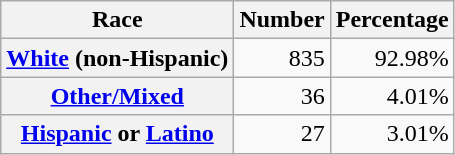<table class="wikitable" style="text-align:right">
<tr>
<th scope="col">Race</th>
<th scope="col">Number</th>
<th scope="col">Percentage</th>
</tr>
<tr>
<th scope="row"><a href='#'>White</a> (non-Hispanic)</th>
<td>835</td>
<td>92.98%</td>
</tr>
<tr>
<th scope="row"><a href='#'>Other/Mixed</a></th>
<td>36</td>
<td>4.01%</td>
</tr>
<tr>
<th scope="row"><a href='#'>Hispanic</a> or <a href='#'>Latino</a></th>
<td>27</td>
<td>3.01%</td>
</tr>
</table>
